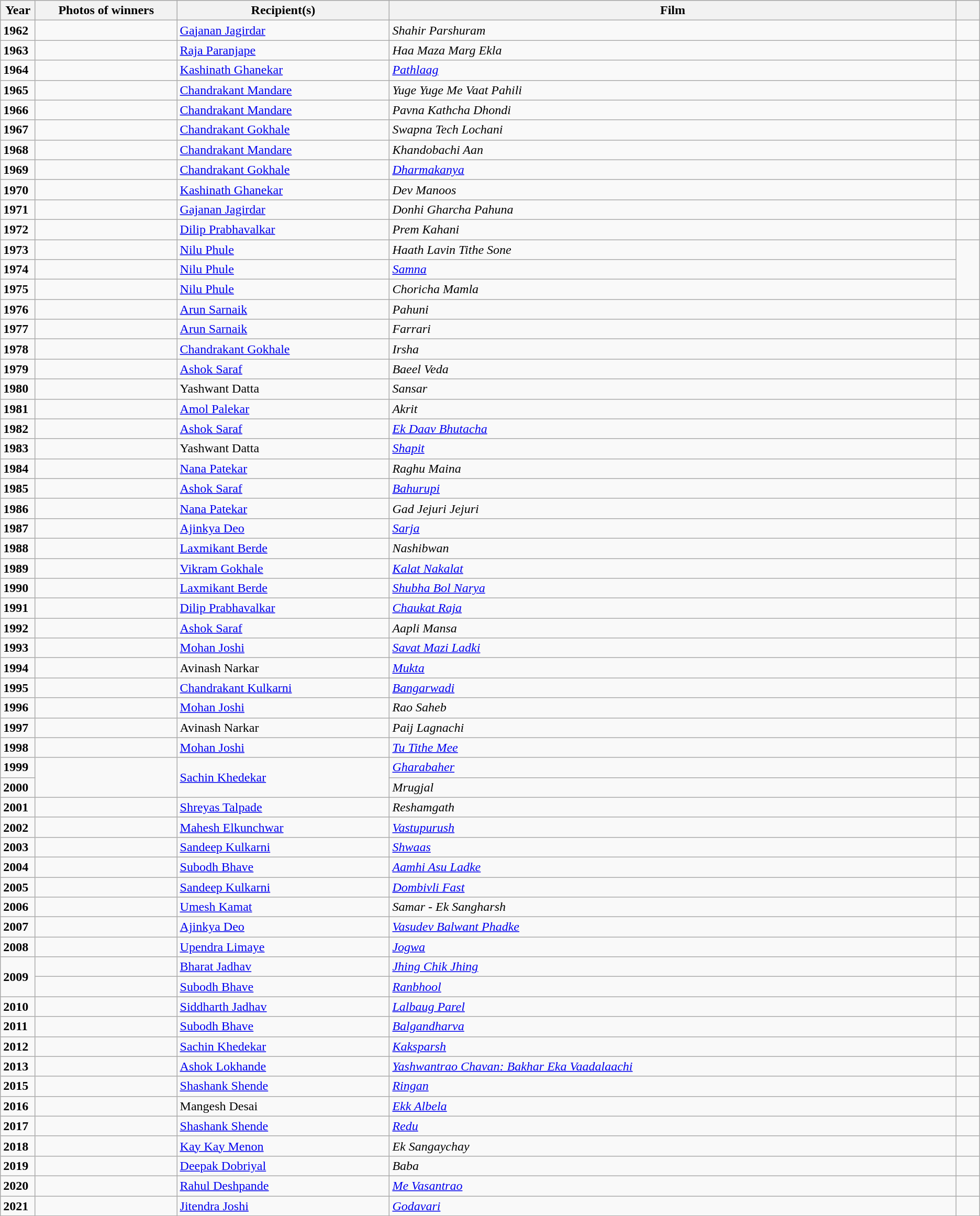<table class="wikitable" style="width:">
<tr bgcolor="#bebebe">
<th width="2%">Year</th>
<th width="12%">Photos of winners</th>
<th width="18%">Recipient(s)</th>
<th width="48%">Film</th>
<th width="2%"></th>
</tr>
<tr>
<td><strong>1962</strong></td>
<td></td>
<td><a href='#'>Gajanan Jagirdar</a></td>
<td><em>Shahir Parshuram</em></td>
<td style="text-align:center;"></td>
</tr>
<tr>
<td><strong>1963</strong></td>
<td></td>
<td><a href='#'>Raja Paranjape</a></td>
<td><em>Haa Maza Marg Ekla</em></td>
<td></td>
</tr>
<tr>
<td><strong>1964</strong></td>
<td></td>
<td><a href='#'>Kashinath Ghanekar</a></td>
<td><em><a href='#'>Pathlaag</a></em></td>
<td></td>
</tr>
<tr>
<td><strong>1965</strong></td>
<td></td>
<td><a href='#'>Chandrakant Mandare</a></td>
<td><em>Yuge Yuge Me Vaat Pahili</em></td>
<td></td>
</tr>
<tr>
<td><strong>1966</strong></td>
<td></td>
<td><a href='#'>Chandrakant Mandare</a></td>
<td><em>Pavna Kathcha Dhondi</em></td>
<td></td>
</tr>
<tr>
<td><strong>1967</strong></td>
<td></td>
<td><a href='#'>Chandrakant Gokhale</a></td>
<td><em>Swapna Tech Lochani</em></td>
<td></td>
</tr>
<tr>
<td><strong>1968</strong></td>
<td></td>
<td><a href='#'>Chandrakant Mandare</a></td>
<td><em>Khandobachi Aan</em></td>
<td></td>
</tr>
<tr>
<td><strong>1969</strong></td>
<td></td>
<td><a href='#'>Chandrakant Gokhale</a></td>
<td><em><a href='#'>Dharmakanya</a></em></td>
<td></td>
</tr>
<tr>
<td><strong>1970</strong></td>
<td></td>
<td><a href='#'>Kashinath Ghanekar</a></td>
<td><em>Dev Manoos</em></td>
<td></td>
</tr>
<tr>
<td><strong>1971</strong></td>
<td></td>
<td><a href='#'>Gajanan Jagirdar</a></td>
<td><em>Donhi Gharcha Pahuna</em></td>
<td></td>
</tr>
<tr>
<td><strong>1972</strong></td>
<td></td>
<td><a href='#'>Dilip Prabhavalkar</a></td>
<td><em>Prem Kahani</em></td>
<td style="text-align:center;"></td>
</tr>
<tr>
<td><strong>1973</strong></td>
<td></td>
<td><a href='#'>Nilu Phule</a></td>
<td><em>Haath Lavin Tithe Sone</em></td>
<td rowspan="3" style="text-align:center;"></td>
</tr>
<tr>
<td><strong>1974</strong></td>
<td></td>
<td><a href='#'>Nilu Phule</a></td>
<td><em><a href='#'>Samna</a></em></td>
</tr>
<tr>
<td><strong>1975</strong></td>
<td></td>
<td><a href='#'>Nilu Phule</a></td>
<td><em>Choricha Mamla</em></td>
</tr>
<tr>
<td><strong>1976</strong></td>
<td></td>
<td><a href='#'>Arun Sarnaik</a></td>
<td><em>Pahuni</em></td>
<td></td>
</tr>
<tr>
<td><strong>1977</strong></td>
<td></td>
<td><a href='#'>Arun Sarnaik</a></td>
<td><em>Farrari</em></td>
<td></td>
</tr>
<tr>
<td><strong>1978</strong></td>
<td></td>
<td><a href='#'>Chandrakant Gokhale</a></td>
<td><em>Irsha</em></td>
<td style="text-align:center;"></td>
</tr>
<tr>
<td><strong>1979</strong></td>
<td></td>
<td><a href='#'>Ashok Saraf</a></td>
<td><em>Baeel Veda</em></td>
<td style="text-align:center;"></td>
</tr>
<tr>
<td><strong>1980</strong></td>
<td></td>
<td>Yashwant Datta</td>
<td><em>Sansar</em></td>
<td></td>
</tr>
<tr>
<td><strong>1981</strong></td>
<td></td>
<td><a href='#'>Amol Palekar</a></td>
<td><em>Akrit</em></td>
<td style="text-align:center;"></td>
</tr>
<tr>
<td><strong>1982</strong></td>
<td></td>
<td><a href='#'>Ashok Saraf</a></td>
<td><em><a href='#'>Ek Daav Bhutacha</a></em></td>
<td style="text-align:center;"></td>
</tr>
<tr>
<td><strong>1983</strong></td>
<td></td>
<td>Yashwant Datta</td>
<td><em><a href='#'>Shapit</a></em></td>
<td></td>
</tr>
<tr>
<td><strong>1984</strong></td>
<td></td>
<td><a href='#'>Nana Patekar</a></td>
<td><em>Raghu Maina</em></td>
<td style="text-align:center;"></td>
</tr>
<tr>
<td><strong>1985</strong></td>
<td></td>
<td><a href='#'>Ashok Saraf</a></td>
<td><em><a href='#'>Bahurupi</a></em></td>
<td></td>
</tr>
<tr>
<td><strong>1986</strong></td>
<td></td>
<td><a href='#'>Nana Patekar</a></td>
<td><em>Gad Jejuri Jejuri</em></td>
<td style="text-align:center;"></td>
</tr>
<tr>
<td><strong>1987</strong></td>
<td></td>
<td><a href='#'>Ajinkya Deo</a></td>
<td><em><a href='#'>Sarja</a></em></td>
<td></td>
</tr>
<tr>
<td><strong>1988</strong></td>
<td></td>
<td><a href='#'>Laxmikant Berde</a></td>
<td><em>Nashibwan</em></td>
<td style="text-align:center;"></td>
</tr>
<tr>
<td><strong>1989</strong></td>
<td></td>
<td><a href='#'>Vikram Gokhale</a></td>
<td><em><a href='#'>Kalat Nakalat</a></em></td>
<td style="text-align:center;"></td>
</tr>
<tr>
<td><strong>1990</strong></td>
<td></td>
<td><a href='#'>Laxmikant Berde</a></td>
<td><em><a href='#'>Shubha Bol Narya</a></em></td>
<td></td>
</tr>
<tr>
<td><strong>1991</strong></td>
<td></td>
<td><a href='#'>Dilip Prabhavalkar</a></td>
<td><em><a href='#'>Chaukat Raja</a></em></td>
<td style="text-align:center;"></td>
</tr>
<tr>
<td><strong>1992</strong></td>
<td></td>
<td><a href='#'>Ashok Saraf</a></td>
<td><em>Aapli Mansa</em></td>
<td style="text-align:center;"></td>
</tr>
<tr>
<td><strong>1993</strong></td>
<td></td>
<td><a href='#'>Mohan Joshi</a></td>
<td><em><a href='#'>Savat Mazi Ladki</a></em></td>
<td style="text-align:center;"></td>
</tr>
<tr>
<td><strong>1994</strong></td>
<td></td>
<td>Avinash Narkar</td>
<td><em><a href='#'>Mukta</a></em></td>
<td></td>
</tr>
<tr>
<td><strong>1995</strong></td>
<td></td>
<td><a href='#'>Chandrakant Kulkarni</a></td>
<td><em><a href='#'>Bangarwadi</a></em></td>
<td style="text-align:center;"></td>
</tr>
<tr>
<td><strong>1996</strong></td>
<td></td>
<td><a href='#'>Mohan Joshi</a></td>
<td><em>Rao Saheb</em></td>
<td style="text-align:center;"></td>
</tr>
<tr>
<td><strong>1997</strong></td>
<td></td>
<td>Avinash Narkar</td>
<td><em>Paij Lagnachi</em></td>
<td style="text-align:center;"></td>
</tr>
<tr>
<td><strong>1998</strong></td>
<td></td>
<td><a href='#'>Mohan Joshi</a></td>
<td><em><a href='#'>Tu Tithe Mee</a></em></td>
<td style="text-align:center;"></td>
</tr>
<tr>
<td><strong>1999</strong></td>
<td rowspan="2"></td>
<td rowspan="2"><a href='#'>Sachin Khedekar</a></td>
<td><em><a href='#'>Gharabaher</a></em></td>
<td style="text-align:center;"></td>
</tr>
<tr>
<td><strong>2000</strong></td>
<td><em>Mrugjal</em></td>
<td></td>
</tr>
<tr>
<td><strong>2001</strong></td>
<td></td>
<td><a href='#'>Shreyas Talpade</a></td>
<td><em>Reshamgath</em></td>
<td style="text-align:center;"></td>
</tr>
<tr>
<td><strong>2002</strong></td>
<td></td>
<td><a href='#'>Mahesh Elkunchwar</a></td>
<td><em><a href='#'>Vastupurush</a></em></td>
<td style="text-align:center;"></td>
</tr>
<tr>
<td><strong>2003</strong></td>
<td></td>
<td><a href='#'>Sandeep Kulkarni</a></td>
<td><em><a href='#'>Shwaas</a></em></td>
<td style="text-align:center;"></td>
</tr>
<tr>
<td><strong>2004</strong></td>
<td></td>
<td><a href='#'>Subodh Bhave</a></td>
<td><em><a href='#'>Aamhi Asu Ladke</a></em></td>
<td style="text-align:center;"></td>
</tr>
<tr>
<td><strong>2005</strong></td>
<td></td>
<td><a href='#'>Sandeep Kulkarni</a></td>
<td><em><a href='#'>Dombivli Fast</a></em></td>
<td></td>
</tr>
<tr>
<td><strong>2006</strong></td>
<td></td>
<td><a href='#'>Umesh Kamat</a></td>
<td><em>Samar - Ek Sangharsh</em></td>
<td style="text-align:center;"></td>
</tr>
<tr>
<td><strong>2007</strong></td>
<td></td>
<td><a href='#'>Ajinkya Deo</a></td>
<td><em><a href='#'>Vasudev Balwant Phadke</a></em></td>
<td style="text-align:center;"></td>
</tr>
<tr>
<td><strong>2008</strong></td>
<td></td>
<td><a href='#'>Upendra Limaye</a></td>
<td><em><a href='#'>Jogwa</a></em></td>
<td style="text-align:center;"></td>
</tr>
<tr>
<td rowspan="2"><strong>2009</strong></td>
<td></td>
<td><a href='#'>Bharat Jadhav</a></td>
<td><em><a href='#'>Jhing Chik Jhing</a></em></td>
<td style="text-align:center;"></td>
</tr>
<tr>
<td></td>
<td><a href='#'>Subodh Bhave</a></td>
<td><em><a href='#'>Ranbhool</a></em></td>
<td style="text-align:center;"></td>
</tr>
<tr>
<td><strong>2010</strong></td>
<td></td>
<td><a href='#'>Siddharth Jadhav</a></td>
<td><em><a href='#'>Lalbaug Parel</a></em></td>
<td></td>
</tr>
<tr>
<td><strong>2011</strong></td>
<td></td>
<td><a href='#'>Subodh Bhave</a></td>
<td><em><a href='#'>Balgandharva</a></em></td>
<td style="text-align:center;"></td>
</tr>
<tr>
<td><strong>2012</strong></td>
<td></td>
<td><a href='#'>Sachin Khedekar</a></td>
<td><em><a href='#'>Kaksparsh</a></em></td>
<td style="text-align:center;"></td>
</tr>
<tr>
<td><strong>2013</strong></td>
<td></td>
<td><a href='#'>Ashok Lokhande</a></td>
<td><em><a href='#'>Yashwantrao Chavan: Bakhar Eka Vaadalaachi</a></em></td>
<td></td>
</tr>
<tr>
<td><strong>2015</strong></td>
<td></td>
<td><a href='#'>Shashank Shende</a></td>
<td><em><a href='#'>Ringan</a></em></td>
<td style="text-align:center;"></td>
</tr>
<tr>
<td><strong>2016</strong></td>
<td></td>
<td>Mangesh Desai</td>
<td><em><a href='#'>Ekk Albela</a></em></td>
<td style="text-align:center;"></td>
</tr>
<tr>
<td><strong>2017</strong></td>
<td></td>
<td><a href='#'>Shashank Shende</a></td>
<td><em><a href='#'>Redu</a></em></td>
<td style="text-align:center;"></td>
</tr>
<tr>
<td><strong>2018</strong></td>
<td></td>
<td><a href='#'>Kay Kay Menon</a></td>
<td><em>Ek Sangaychay</em></td>
<td style="text-align:center;"></td>
</tr>
<tr>
<td><strong>2019</strong></td>
<td></td>
<td><a href='#'>Deepak Dobriyal</a></td>
<td><em>Baba</em></td>
<td></td>
</tr>
<tr>
<td><strong>2020</strong></td>
<td></td>
<td><a href='#'>Rahul Deshpande</a></td>
<td><em><a href='#'>Me Vasantrao</a></em></td>
<td></td>
</tr>
<tr>
<td><strong>2021</strong></td>
<td></td>
<td><a href='#'>Jitendra Joshi</a></td>
<td><em><a href='#'>Godavari</a></em></td>
<td></td>
</tr>
</table>
